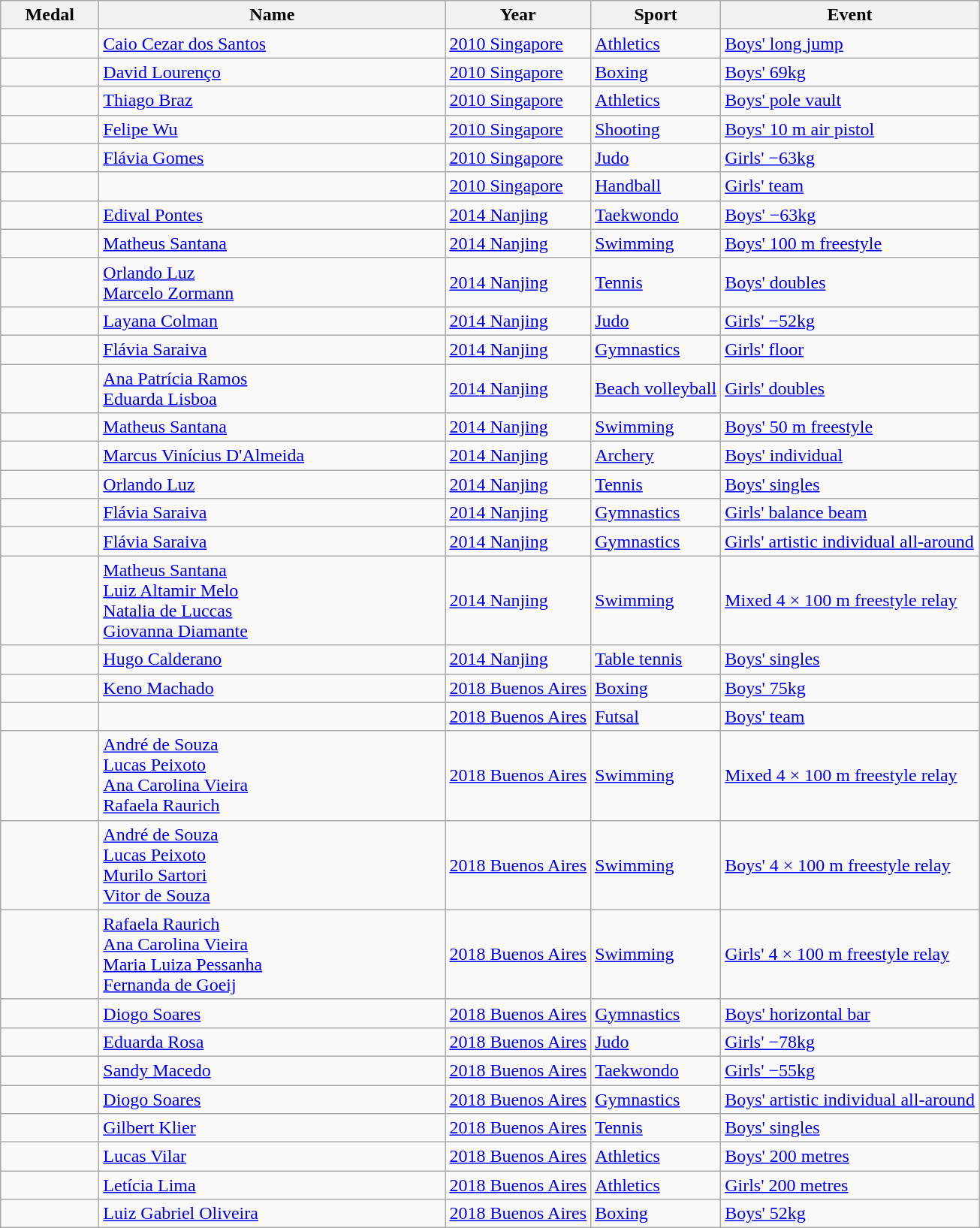<table class="wikitable sortable">
<tr>
<th style="width:5em;">Medal</th>
<th width=300>Name</th>
<th>Year</th>
<th>Sport</th>
<th>Event</th>
</tr>
<tr>
<td></td>
<td><a href='#'>Caio Cezar dos Santos</a></td>
<td><a href='#'>2010 Singapore</a></td>
<td><a href='#'>Athletics</a></td>
<td><a href='#'>Boys' long jump</a></td>
</tr>
<tr>
<td></td>
<td><a href='#'>David Lourenço</a></td>
<td><a href='#'>2010 Singapore</a></td>
<td><a href='#'>Boxing</a></td>
<td><a href='#'>Boys' 69kg</a></td>
</tr>
<tr>
<td></td>
<td><a href='#'>Thiago Braz</a></td>
<td><a href='#'>2010 Singapore</a></td>
<td><a href='#'>Athletics</a></td>
<td><a href='#'>Boys' pole vault</a></td>
</tr>
<tr>
<td></td>
<td><a href='#'>Felipe Wu</a></td>
<td><a href='#'>2010 Singapore</a></td>
<td><a href='#'>Shooting</a></td>
<td><a href='#'>Boys' 10 m air pistol</a></td>
</tr>
<tr>
<td></td>
<td><a href='#'>Flávia Gomes</a></td>
<td><a href='#'>2010 Singapore</a></td>
<td><a href='#'>Judo</a></td>
<td><a href='#'>Girls' −63kg</a></td>
</tr>
<tr>
<td></td>
<td></td>
<td><a href='#'>2010 Singapore</a></td>
<td><a href='#'>Handball</a></td>
<td><a href='#'>Girls' team</a></td>
</tr>
<tr>
<td></td>
<td><a href='#'>Edival Pontes</a></td>
<td><a href='#'>2014 Nanjing</a></td>
<td><a href='#'>Taekwondo</a></td>
<td><a href='#'>Boys' −63kg</a></td>
</tr>
<tr>
<td></td>
<td><a href='#'>Matheus Santana</a></td>
<td><a href='#'>2014 Nanjing</a></td>
<td><a href='#'>Swimming</a></td>
<td><a href='#'>Boys' 100 m freestyle</a></td>
</tr>
<tr>
<td></td>
<td><a href='#'>Orlando Luz</a><br><a href='#'>Marcelo Zormann</a></td>
<td><a href='#'>2014 Nanjing</a></td>
<td><a href='#'>Tennis</a></td>
<td><a href='#'>Boys' doubles</a></td>
</tr>
<tr>
<td></td>
<td><a href='#'>Layana Colman</a></td>
<td><a href='#'>2014 Nanjing</a></td>
<td><a href='#'>Judo</a></td>
<td><a href='#'>Girls' −52kg</a></td>
</tr>
<tr>
<td></td>
<td><a href='#'>Flávia Saraiva</a></td>
<td><a href='#'>2014 Nanjing</a></td>
<td><a href='#'>Gymnastics</a></td>
<td><a href='#'>Girls' floor</a></td>
</tr>
<tr>
<td></td>
<td><a href='#'>Ana Patrícia Ramos</a><br><a href='#'>Eduarda Lisboa</a></td>
<td><a href='#'>2014 Nanjing</a></td>
<td><a href='#'>Beach volleyball</a></td>
<td><a href='#'>Girls' doubles</a></td>
</tr>
<tr>
<td></td>
<td><a href='#'>Matheus Santana</a></td>
<td><a href='#'>2014 Nanjing</a></td>
<td><a href='#'>Swimming</a></td>
<td><a href='#'>Boys' 50 m freestyle</a></td>
</tr>
<tr>
<td></td>
<td><a href='#'>Marcus Vinícius D'Almeida</a></td>
<td><a href='#'>2014 Nanjing</a></td>
<td><a href='#'>Archery</a></td>
<td><a href='#'>Boys' individual</a></td>
</tr>
<tr>
<td></td>
<td><a href='#'>Orlando Luz</a></td>
<td><a href='#'>2014 Nanjing</a></td>
<td><a href='#'>Tennis</a></td>
<td><a href='#'>Boys' singles</a></td>
</tr>
<tr>
<td></td>
<td><a href='#'>Flávia Saraiva</a></td>
<td><a href='#'>2014 Nanjing</a></td>
<td><a href='#'>Gymnastics</a></td>
<td><a href='#'>Girls' balance beam</a></td>
</tr>
<tr>
<td></td>
<td><a href='#'>Flávia Saraiva</a></td>
<td><a href='#'>2014 Nanjing</a></td>
<td><a href='#'>Gymnastics</a></td>
<td><a href='#'>Girls' artistic individual all-around</a></td>
</tr>
<tr>
<td></td>
<td><a href='#'>Matheus Santana</a><br><a href='#'>Luiz Altamir Melo</a><br><a href='#'>Natalia de Luccas</a><br><a href='#'>Giovanna Diamante</a></td>
<td><a href='#'>2014 Nanjing</a></td>
<td><a href='#'>Swimming</a></td>
<td><a href='#'>Mixed 4 × 100 m freestyle relay</a></td>
</tr>
<tr>
<td></td>
<td><a href='#'>Hugo Calderano</a></td>
<td><a href='#'>2014 Nanjing</a></td>
<td><a href='#'>Table tennis</a></td>
<td><a href='#'>Boys' singles</a></td>
</tr>
<tr>
<td></td>
<td><a href='#'>Keno Machado</a></td>
<td><a href='#'>2018 Buenos Aires</a></td>
<td><a href='#'>Boxing</a></td>
<td><a href='#'>Boys' 75kg</a></td>
</tr>
<tr>
<td></td>
<td></td>
<td><a href='#'>2018 Buenos Aires</a></td>
<td><a href='#'>Futsal</a></td>
<td><a href='#'>Boys' team</a></td>
</tr>
<tr>
<td></td>
<td><a href='#'>André de Souza</a><br><a href='#'>Lucas Peixoto</a><br><a href='#'>Ana Carolina Vieira</a><br><a href='#'>Rafaela Raurich</a></td>
<td><a href='#'>2018 Buenos Aires</a></td>
<td><a href='#'>Swimming</a></td>
<td><a href='#'>Mixed 4 × 100 m freestyle relay</a></td>
</tr>
<tr>
<td></td>
<td><a href='#'>André de Souza</a><br><a href='#'>Lucas Peixoto</a><br><a href='#'>Murilo Sartori</a><br><a href='#'>Vitor de Souza</a></td>
<td><a href='#'>2018 Buenos Aires</a></td>
<td><a href='#'>Swimming</a></td>
<td><a href='#'>Boys' 4 × 100 m freestyle relay</a></td>
</tr>
<tr>
<td></td>
<td><a href='#'>Rafaela Raurich</a><br><a href='#'>Ana Carolina Vieira</a><br><a href='#'>Maria Luiza Pessanha</a><br><a href='#'>Fernanda de Goeij</a></td>
<td><a href='#'>2018 Buenos Aires</a></td>
<td><a href='#'>Swimming</a></td>
<td><a href='#'>Girls' 4 × 100 m freestyle relay</a></td>
</tr>
<tr>
<td></td>
<td><a href='#'>Diogo Soares</a></td>
<td><a href='#'>2018 Buenos Aires</a></td>
<td><a href='#'>Gymnastics</a></td>
<td><a href='#'>Boys' horizontal bar</a></td>
</tr>
<tr>
<td></td>
<td><a href='#'>Eduarda Rosa</a></td>
<td><a href='#'>2018 Buenos Aires</a></td>
<td><a href='#'>Judo</a></td>
<td><a href='#'>Girls' −78kg</a></td>
</tr>
<tr>
<td></td>
<td><a href='#'>Sandy Macedo</a></td>
<td><a href='#'>2018 Buenos Aires</a></td>
<td><a href='#'>Taekwondo</a></td>
<td><a href='#'>Girls' −55kg</a></td>
</tr>
<tr>
<td></td>
<td><a href='#'>Diogo Soares</a></td>
<td><a href='#'>2018 Buenos Aires</a></td>
<td><a href='#'>Gymnastics</a></td>
<td><a href='#'>Boys' artistic individual all-around</a></td>
</tr>
<tr>
<td></td>
<td><a href='#'>Gilbert Klier</a></td>
<td><a href='#'>2018 Buenos Aires</a></td>
<td><a href='#'>Tennis</a></td>
<td><a href='#'>Boys' singles</a></td>
</tr>
<tr>
<td></td>
<td><a href='#'>Lucas Vilar</a></td>
<td><a href='#'>2018 Buenos Aires</a></td>
<td><a href='#'>Athletics</a></td>
<td><a href='#'>Boys' 200 metres</a></td>
</tr>
<tr>
<td></td>
<td><a href='#'>Letícia Lima</a></td>
<td><a href='#'>2018 Buenos Aires</a></td>
<td><a href='#'>Athletics</a></td>
<td><a href='#'>Girls' 200 metres</a></td>
</tr>
<tr>
<td></td>
<td><a href='#'>Luiz Gabriel Oliveira</a></td>
<td><a href='#'>2018 Buenos Aires</a></td>
<td><a href='#'>Boxing</a></td>
<td><a href='#'>Boys' 52kg</a></td>
</tr>
</table>
